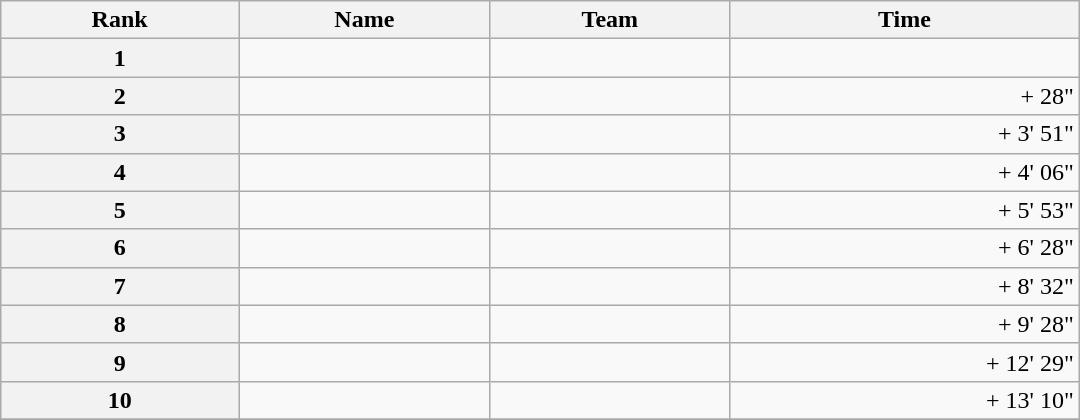<table class="wikitable" style="width:45em;margin-bottom:0;">
<tr>
<th>Rank</th>
<th>Name</th>
<th>Team</th>
<th>Time</th>
</tr>
<tr>
<th style="text-align:center">1</th>
<td> </td>
<td></td>
<td align="right"></td>
</tr>
<tr>
<th style="text-align:center">2</th>
<td></td>
<td></td>
<td align="right">+ 28"</td>
</tr>
<tr>
<th style="text-align:center">3</th>
<td></td>
<td></td>
<td align="right">+ 3' 51"</td>
</tr>
<tr>
<th style="text-align:center">4</th>
<td></td>
<td></td>
<td align="right">+ 4' 06"</td>
</tr>
<tr>
<th style="text-align:center">5</th>
<td></td>
<td></td>
<td align="right">+ 5' 53"</td>
</tr>
<tr>
<th style="text-align:center">6</th>
<td></td>
<td></td>
<td align="right">+ 6' 28"</td>
</tr>
<tr>
<th style="text-align:center">7</th>
<td></td>
<td></td>
<td align="right">+ 8' 32"</td>
</tr>
<tr>
<th style="text-align:center">8</th>
<td></td>
<td></td>
<td align="right">+ 9' 28"</td>
</tr>
<tr>
<th style="text-align:center">9</th>
<td></td>
<td></td>
<td align="right">+ 12' 29"</td>
</tr>
<tr>
<th style="text-align:center">10</th>
<td></td>
<td></td>
<td align="right">+ 13' 10"</td>
</tr>
<tr>
</tr>
</table>
